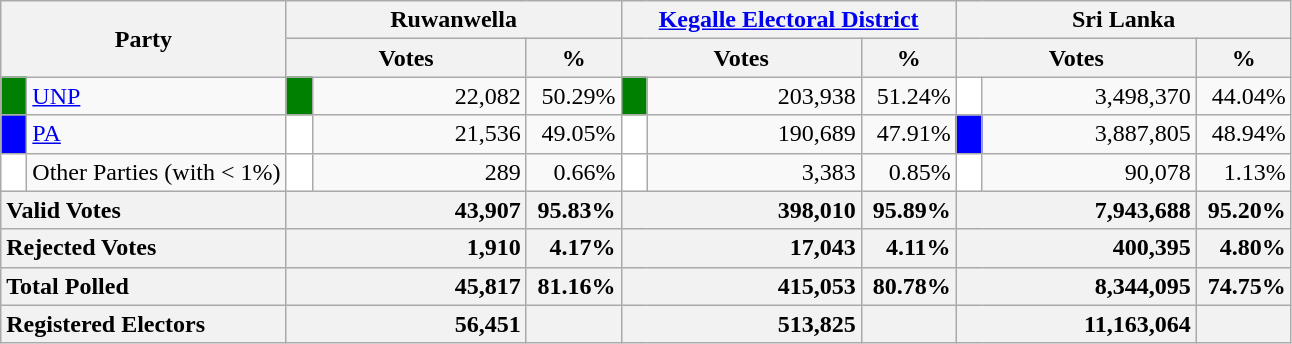<table class="wikitable">
<tr>
<th colspan="2" width="144px"rowspan="2">Party</th>
<th colspan="3" width="216px">Ruwanwella</th>
<th colspan="3" width="216px"><a href='#'>Kegalle Electoral District</a></th>
<th colspan="3" width="216px">Sri Lanka</th>
</tr>
<tr>
<th colspan="2" width="144px">Votes</th>
<th>%</th>
<th colspan="2" width="144px">Votes</th>
<th>%</th>
<th colspan="2" width="144px">Votes</th>
<th>%</th>
</tr>
<tr>
<td style="background-color:green;" width="10px"></td>
<td style="text-align:left;"><a href='#'>UNP</a></td>
<td style="background-color:green;" width="10px"></td>
<td style="text-align:right;">22,082</td>
<td style="text-align:right;">50.29%</td>
<td style="background-color:green;" width="10px"></td>
<td style="text-align:right;">203,938</td>
<td style="text-align:right;">51.24%</td>
<td style="background-color:white;" width="10px"></td>
<td style="text-align:right;">3,498,370</td>
<td style="text-align:right;">44.04%</td>
</tr>
<tr>
<td style="background-color:blue;" width="10px"></td>
<td style="text-align:left;"><a href='#'>PA</a></td>
<td style="background-color:white;" width="10px"></td>
<td style="text-align:right;">21,536</td>
<td style="text-align:right;">49.05%</td>
<td style="background-color:white;" width="10px"></td>
<td style="text-align:right;">190,689</td>
<td style="text-align:right;">47.91%</td>
<td style="background-color:blue;" width="10px"></td>
<td style="text-align:right;">3,887,805</td>
<td style="text-align:right;">48.94%</td>
</tr>
<tr>
<td style="background-color:white;" width="10px"></td>
<td style="text-align:left;">Other Parties (with < 1%)</td>
<td style="background-color:white;" width="10px"></td>
<td style="text-align:right;">289</td>
<td style="text-align:right;">0.66%</td>
<td style="background-color:white;" width="10px"></td>
<td style="text-align:right;">3,383</td>
<td style="text-align:right;">0.85%</td>
<td style="background-color:white;" width="10px"></td>
<td style="text-align:right;">90,078</td>
<td style="text-align:right;">1.13%</td>
</tr>
<tr>
<th colspan="2" width="144px"style="text-align:left;">Valid Votes</th>
<th style="text-align:right;"colspan="2" width="144px">43,907</th>
<th style="text-align:right;">95.83%</th>
<th style="text-align:right;"colspan="2" width="144px">398,010</th>
<th style="text-align:right;">95.89%</th>
<th style="text-align:right;"colspan="2" width="144px">7,943,688</th>
<th style="text-align:right;">95.20%</th>
</tr>
<tr>
<th colspan="2" width="144px"style="text-align:left;">Rejected Votes</th>
<th style="text-align:right;"colspan="2" width="144px">1,910</th>
<th style="text-align:right;">4.17%</th>
<th style="text-align:right;"colspan="2" width="144px">17,043</th>
<th style="text-align:right;">4.11%</th>
<th style="text-align:right;"colspan="2" width="144px">400,395</th>
<th style="text-align:right;">4.80%</th>
</tr>
<tr>
<th colspan="2" width="144px"style="text-align:left;">Total Polled</th>
<th style="text-align:right;"colspan="2" width="144px">45,817</th>
<th style="text-align:right;">81.16%</th>
<th style="text-align:right;"colspan="2" width="144px">415,053</th>
<th style="text-align:right;">80.78%</th>
<th style="text-align:right;"colspan="2" width="144px">8,344,095</th>
<th style="text-align:right;">74.75%</th>
</tr>
<tr>
<th colspan="2" width="144px"style="text-align:left;">Registered Electors</th>
<th style="text-align:right;"colspan="2" width="144px">56,451</th>
<th></th>
<th style="text-align:right;"colspan="2" width="144px">513,825</th>
<th></th>
<th style="text-align:right;"colspan="2" width="144px">11,163,064</th>
<th></th>
</tr>
</table>
